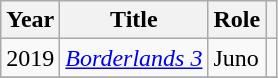<table class="wikitable sortable plainrowheaders">
<tr>
<th>Year</th>
<th>Title</th>
<th>Role<br></th>
<th class="unsortable"></th>
</tr>
<tr>
<td rowspan="1">2019</td>
<td><em><a href='#'>Borderlands 3</a></em></td>
<td>Juno</td>
<td></td>
</tr>
<tr>
</tr>
</table>
